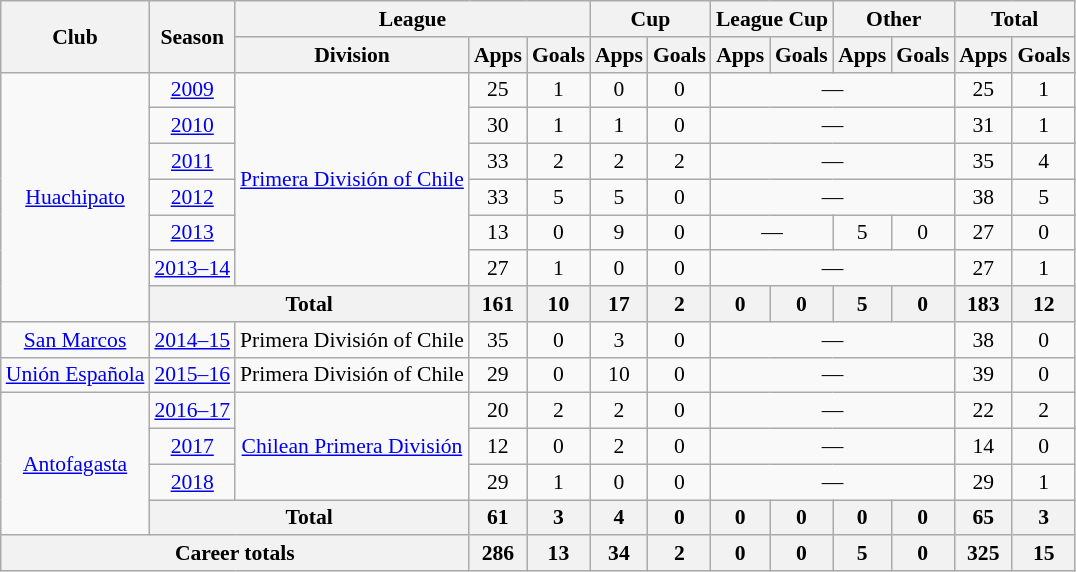<table class="wikitable" style="font-size:90%; text-align: center">
<tr>
<th rowspan=2>Club</th>
<th rowspan=2>Season</th>
<th colspan=3>League</th>
<th colspan=2>Cup</th>
<th colspan=2>League Cup</th>
<th colspan=2>Other</th>
<th colspan=2>Total</th>
</tr>
<tr>
<th>Division</th>
<th>Apps</th>
<th>Goals</th>
<th>Apps</th>
<th>Goals</th>
<th>Apps</th>
<th>Goals</th>
<th>Apps</th>
<th>Goals</th>
<th>Apps</th>
<th>Goals</th>
</tr>
<tr>
<td rowspan=7><a href='#'>Huachipato</a></td>
<td><a href='#'>2009</a></td>
<td rowspan=6><a href='#'>Primera División of Chile</a></td>
<td>25</td>
<td>1</td>
<td>0</td>
<td>0</td>
<td colspan=4>—</td>
<td>25</td>
<td>1</td>
</tr>
<tr>
<td><a href='#'>2010</a></td>
<td>30</td>
<td>1</td>
<td>1</td>
<td>0</td>
<td colspan=4>—</td>
<td>31</td>
<td>1</td>
</tr>
<tr>
<td><a href='#'>2011</a></td>
<td>33</td>
<td>2</td>
<td>2</td>
<td>2</td>
<td colspan=4>—</td>
<td>35</td>
<td>4</td>
</tr>
<tr>
<td><a href='#'>2012</a></td>
<td>33</td>
<td>5</td>
<td>5</td>
<td>0</td>
<td colspan=4>—</td>
<td>38</td>
<td>5</td>
</tr>
<tr>
<td><a href='#'>2013</a></td>
<td>13</td>
<td>0</td>
<td>9</td>
<td>0</td>
<td colspan=2>—</td>
<td>5</td>
<td>0</td>
<td>27</td>
<td>0</td>
</tr>
<tr>
<td><a href='#'>2013–14</a></td>
<td>27</td>
<td>1</td>
<td>0</td>
<td>0</td>
<td colspan=4>—</td>
<td>27</td>
<td>1</td>
</tr>
<tr>
<th colspan=2>Total</th>
<th>161</th>
<th>10</th>
<th>17</th>
<th>2</th>
<th>0</th>
<th>0</th>
<th>5</th>
<th>0</th>
<th>183</th>
<th>12</th>
</tr>
<tr>
<td><a href='#'>San Marcos</a></td>
<td><a href='#'>2014–15</a></td>
<td>Primera División of Chile</td>
<td>35</td>
<td>0</td>
<td>3</td>
<td>0</td>
<td colspan=4>—</td>
<td>38</td>
<td>0</td>
</tr>
<tr>
<td><a href='#'>Unión Española</a></td>
<td><a href='#'>2015–16</a></td>
<td>Primera División of Chile</td>
<td>29</td>
<td>0</td>
<td>10</td>
<td>0</td>
<td colspan=4>—</td>
<td>39</td>
<td>0</td>
</tr>
<tr>
<td rowspan=4><a href='#'>Antofagasta</a></td>
<td><a href='#'>2016–17</a></td>
<td rowspan=3><a href='#'>Chilean Primera División</a></td>
<td>20</td>
<td>2</td>
<td>2</td>
<td>0</td>
<td colspan=4>—</td>
<td>22</td>
<td>2</td>
</tr>
<tr>
<td><a href='#'>2017</a></td>
<td>12</td>
<td>0</td>
<td>2</td>
<td>0</td>
<td colspan=4>—</td>
<td>14</td>
<td>0</td>
</tr>
<tr>
<td><a href='#'>2018</a></td>
<td>29</td>
<td>1</td>
<td>0</td>
<td>0</td>
<td colspan=4>—</td>
<td>29</td>
<td>1</td>
</tr>
<tr>
<th colspan=2>Total</th>
<th>61</th>
<th>3</th>
<th>4</th>
<th>0</th>
<th>0</th>
<th>0</th>
<th>0</th>
<th>0</th>
<th>65</th>
<th>3</th>
</tr>
<tr>
<th colspan=3>Career totals</th>
<th>286</th>
<th>13</th>
<th>34</th>
<th>2</th>
<th>0</th>
<th>0</th>
<th>5</th>
<th>0</th>
<th>325</th>
<th>15</th>
</tr>
</table>
